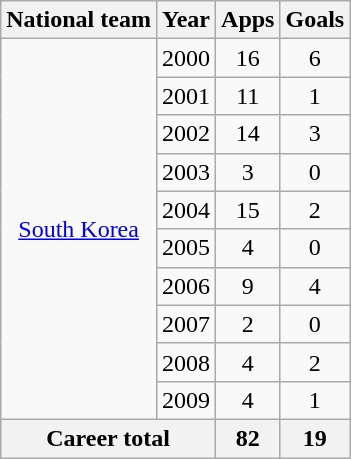<table class="wikitable" style="text-align:center">
<tr>
<th>National team</th>
<th>Year</th>
<th>Apps</th>
<th>Goals</th>
</tr>
<tr>
<td rowspan="10"><a href='#'>South Korea</a></td>
<td>2000</td>
<td>16</td>
<td>6</td>
</tr>
<tr>
<td>2001</td>
<td>11</td>
<td>1</td>
</tr>
<tr>
<td>2002</td>
<td>14</td>
<td>3</td>
</tr>
<tr>
<td>2003</td>
<td>3</td>
<td>0</td>
</tr>
<tr>
<td>2004</td>
<td>15</td>
<td>2</td>
</tr>
<tr>
<td>2005</td>
<td>4</td>
<td>0</td>
</tr>
<tr>
<td>2006</td>
<td>9</td>
<td>4</td>
</tr>
<tr>
<td>2007</td>
<td>2</td>
<td>0</td>
</tr>
<tr>
<td>2008</td>
<td>4</td>
<td>2</td>
</tr>
<tr>
<td>2009</td>
<td>4</td>
<td>1</td>
</tr>
<tr>
<th colspan="2">Career total</th>
<th>82</th>
<th>19</th>
</tr>
</table>
